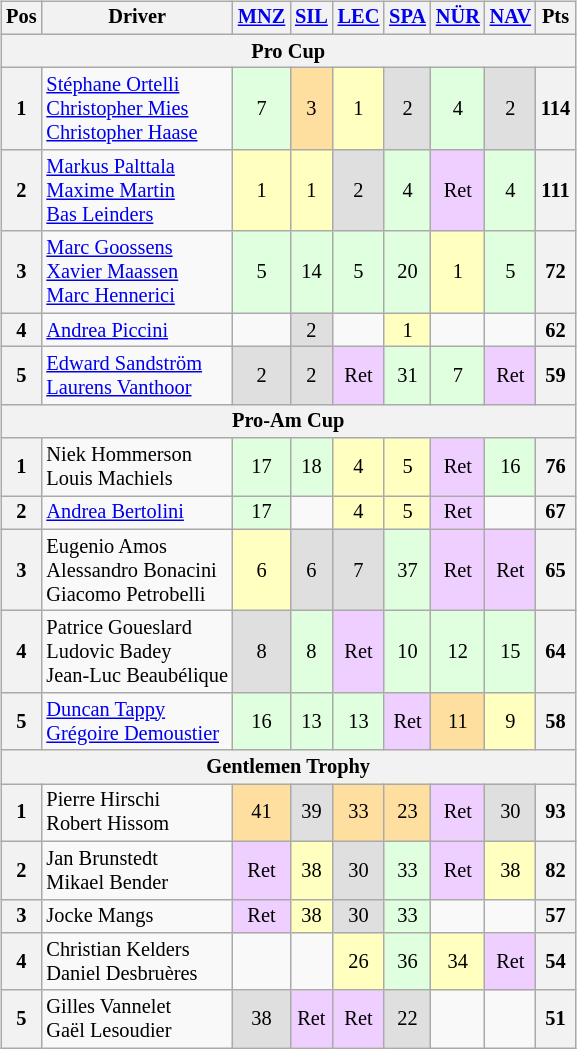<table>
<tr>
<td><br><table class="wikitable" style="font-size: 85%; text-align: center;">
<tr valign="top">
<th valign="middle">Pos</th>
<th valign="middle">Driver</th>
<th><a href='#'>MNZ</a><br></th>
<th><a href='#'>SIL</a><br></th>
<th><a href='#'>LEC</a><br></th>
<th><a href='#'>SPA</a><br></th>
<th><a href='#'>NÜR</a><br></th>
<th><a href='#'>NAV</a><br></th>
<th valign="middle">Pts</th>
</tr>
<tr>
<th colspan=9>Pro Cup</th>
</tr>
<tr>
<th>1</th>
<td align=left> <a href='#'>Stéphane Ortelli</a><br> <a href='#'>Christopher Mies</a><br> <a href='#'>Christopher Haase</a></td>
<td style="background:#DFFFDF;">7</td>
<td style="background:#FFDF9F;">3</td>
<td style="background:#FFFFBF;">1</td>
<td style="background:#DFDFDF;">2</td>
<td style="background:#DFFFDF;">4</td>
<td style="background:#DFDFDF;">2</td>
<th>114</th>
</tr>
<tr>
<th>2</th>
<td align=left> <a href='#'>Markus Palttala</a><br> <a href='#'>Maxime Martin</a><br> <a href='#'>Bas Leinders</a></td>
<td style="background:#FFFFBF;">1</td>
<td style="background:#FFFFBF;">1</td>
<td style="background:#DFDFDF;">2</td>
<td style="background:#DFFFDF;">4</td>
<td style="background:#EFCFFF;">Ret</td>
<td style="background:#DFFFDF;">4</td>
<th>111</th>
</tr>
<tr>
<th>3</th>
<td align=left> <a href='#'>Marc Goossens</a><br> <a href='#'>Xavier Maassen</a><br> <a href='#'>Marc Hennerici</a></td>
<td style="background:#DFFFDF;">5</td>
<td style="background:#DFFFDF;">14</td>
<td style="background:#DFFFDF;">5</td>
<td style="background:#DFFFDF;">20</td>
<td style="background:#FFFFBF;">1</td>
<td style="background:#DFFFDF;">5</td>
<th>72</th>
</tr>
<tr>
<th>4</th>
<td align=left> <a href='#'>Andrea Piccini</a></td>
<td></td>
<td style="background:#DFDFDF;">2</td>
<td></td>
<td style="background:#FFFFBF;">1</td>
<td></td>
<td></td>
<th>62</th>
</tr>
<tr>
<th>5</th>
<td align=left> <a href='#'>Edward Sandström</a><br> <a href='#'>Laurens Vanthoor</a></td>
<td style="background:#DFDFDF;">2</td>
<td style="background:#DFDFDF;">2</td>
<td style="background:#EFCFFF;">Ret</td>
<td style="background:#DFFFDF;">31</td>
<td style="background:#DFFFDF;">7</td>
<td style="background:#EFCFFF;">Ret</td>
<th>59</th>
</tr>
<tr>
<th colspan=9>Pro-Am Cup</th>
</tr>
<tr>
<th>1</th>
<td align=left> Niek Hommerson<br> Louis Machiels</td>
<td style="background:#DFFFDF;">17</td>
<td style="background:#DFFFDF;">18</td>
<td style="background:#FFFFBF;">4</td>
<td style="background:#FFFFBF;">5</td>
<td style="background:#EFCFFF;">Ret</td>
<td style="background:#DFFFDF;">16</td>
<th>76</th>
</tr>
<tr>
<th>2</th>
<td align=left> <a href='#'>Andrea Bertolini</a></td>
<td style="background:#DFFFDF;">17</td>
<td></td>
<td style="background:#FFFFBF;">4</td>
<td style="background:#FFFFBF;">5</td>
<td style="background:#EFCFFF;">Ret</td>
<td></td>
<th>67</th>
</tr>
<tr>
<th>3</th>
<td align=left> Eugenio Amos<br> Alessandro Bonacini<br> Giacomo Petrobelli</td>
<td style="background:#FFFFBF;">6</td>
<td style="background:#DFDFDF;">6</td>
<td style="background:#DFDFDF;">7</td>
<td style="background:#DFFFDF;">37</td>
<td style="background:#EFCFFF;">Ret</td>
<td style="background:#EFCFFF;">Ret</td>
<th>65</th>
</tr>
<tr>
<th>4</th>
<td align=left> Patrice Goueslard<br> Ludovic Badey<br> Jean-Luc Beaubélique</td>
<td style="background:#DFDFDF;">8</td>
<td style="background:#DFFFDF;">8</td>
<td style="background:#EFCFFF;">Ret</td>
<td style="background:#DFFFDF;">10</td>
<td style="background:#DFFFDF;">12</td>
<td style="background:#DFFFDF;">15</td>
<th>64</th>
</tr>
<tr>
<th>5</th>
<td align=left> <a href='#'>Duncan Tappy</a><br> <a href='#'>Grégoire Demoustier</a></td>
<td style="background:#DFFFDF;">16</td>
<td style="background:#DFFFDF;">13</td>
<td style="background:#DFFFDF;">13</td>
<td style="background:#EFCFFF;">Ret</td>
<td style="background:#FFDF9F;">11</td>
<td style="background:#FFFFBF;">9</td>
<th>58</th>
</tr>
<tr>
<th colspan=9>Gentlemen Trophy</th>
</tr>
<tr>
<th>1</th>
<td align=left> Pierre Hirschi<br> Robert Hissom</td>
<td style="background:#FFDF9F;">41</td>
<td style="background:#DFDFDF;">39</td>
<td style="background:#FFDF9F;">33</td>
<td style="background:#FFDF9F;">23</td>
<td style="background:#EFCFFF;">Ret</td>
<td style="background:#DFDFDF;">30</td>
<th>93</th>
</tr>
<tr>
<th>2</th>
<td align=left> Jan Brunstedt<br> Mikael Bender</td>
<td style="background:#EFCFFF;">Ret</td>
<td style="background:#FFFFBF;">38</td>
<td style="background:#DFDFDF;">30</td>
<td style="background:#DFFFDF;">33</td>
<td style="background:#EFCFFF;">Ret</td>
<td style="background:#FFFFBF;">38</td>
<th>82</th>
</tr>
<tr>
<th>3</th>
<td align=left> Jocke Mangs</td>
<td style="background:#EFCFFF;">Ret</td>
<td style="background:#FFFFBF;">38</td>
<td style="background:#DFDFDF;">30</td>
<td style="background:#DFFFDF;">33</td>
<td></td>
<td></td>
<th>57</th>
</tr>
<tr>
<th>4</th>
<td align=left> Christian Kelders<br> Daniel Desbruères</td>
<td></td>
<td></td>
<td style="background:#FFFFBF;">26</td>
<td style="background:#DFFFDF;">36</td>
<td style="background:#FFFFBF;">34</td>
<td style="background:#EFCFFF;">Ret</td>
<th>54</th>
</tr>
<tr>
<th>5</th>
<td align=left> Gilles Vannelet<br> Gaël Lesoudier</td>
<td style="background:#DFDFDF;">38</td>
<td style="background:#EFCFFF;">Ret</td>
<td style="background:#EFCFFF;">Ret</td>
<td style="background:#DFDFDF;">22</td>
<td></td>
<td></td>
<th>51</th>
</tr>
</table>
</td>
<td valign="top"><br></td>
</tr>
</table>
